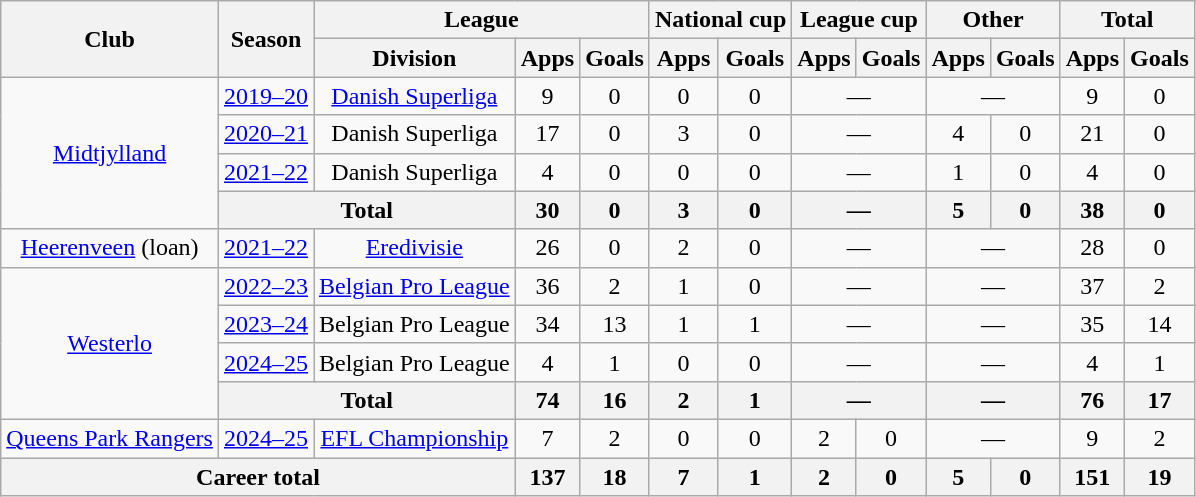<table class="wikitable" style="text-align: center;">
<tr>
<th rowspan="2">Club</th>
<th rowspan="2">Season</th>
<th colspan="3">League</th>
<th colspan="2">National cup</th>
<th colspan="2">League cup</th>
<th colspan="2">Other</th>
<th colspan="2">Total</th>
</tr>
<tr>
<th>Division</th>
<th>Apps</th>
<th>Goals</th>
<th>Apps</th>
<th>Goals</th>
<th>Apps</th>
<th>Goals</th>
<th>Apps</th>
<th>Goals</th>
<th>Apps</th>
<th>Goals</th>
</tr>
<tr>
<td rowspan=4><a href='#'>Midtjylland</a></td>
<td><a href='#'>2019–20</a></td>
<td><a href='#'>Danish Superliga</a></td>
<td>9</td>
<td>0</td>
<td>0</td>
<td>0</td>
<td colspan=2>—</td>
<td colspan=2>—</td>
<td>9</td>
<td>0</td>
</tr>
<tr>
<td><a href='#'>2020–21</a></td>
<td>Danish Superliga</td>
<td>17</td>
<td>0</td>
<td>3</td>
<td>0</td>
<td colspan=2>—</td>
<td>4</td>
<td>0</td>
<td>21</td>
<td>0</td>
</tr>
<tr>
<td><a href='#'>2021–22</a></td>
<td>Danish Superliga</td>
<td>4</td>
<td>0</td>
<td>0</td>
<td>0</td>
<td colspan=2>—</td>
<td>1</td>
<td>0</td>
<td>4</td>
<td>0</td>
</tr>
<tr>
<th colspan=2>Total</th>
<th>30</th>
<th>0</th>
<th>3</th>
<th>0</th>
<th colspan=2>—</th>
<th>5</th>
<th>0</th>
<th>38</th>
<th>0</th>
</tr>
<tr>
<td><a href='#'>Heerenveen</a> (loan)</td>
<td><a href='#'>2021–22</a></td>
<td><a href='#'>Eredivisie</a></td>
<td>26</td>
<td>0</td>
<td>2</td>
<td>0</td>
<td colspan=2>—</td>
<td colspan=2>—</td>
<td>28</td>
<td>0</td>
</tr>
<tr>
<td rowspan=4><a href='#'>Westerlo</a></td>
<td><a href='#'>2022–23</a></td>
<td><a href='#'>Belgian Pro League</a></td>
<td>36</td>
<td>2</td>
<td>1</td>
<td>0</td>
<td colspan=2>—</td>
<td colspan=2>—</td>
<td>37</td>
<td>2</td>
</tr>
<tr>
<td><a href='#'>2023–24</a></td>
<td>Belgian Pro League</td>
<td>34</td>
<td>13</td>
<td>1</td>
<td>1</td>
<td colspan=2>—</td>
<td colspan=2>—</td>
<td>35</td>
<td>14</td>
</tr>
<tr>
<td><a href='#'>2024–25</a></td>
<td>Belgian Pro League</td>
<td>4</td>
<td>1</td>
<td>0</td>
<td>0</td>
<td colspan=2>—</td>
<td colspan=2>—</td>
<td>4</td>
<td>1</td>
</tr>
<tr>
<th colspan=2>Total</th>
<th>74</th>
<th>16</th>
<th>2</th>
<th>1</th>
<th colspan=2>—</th>
<th colspan=2>—</th>
<th>76</th>
<th>17</th>
</tr>
<tr>
<td><a href='#'>Queens Park Rangers</a></td>
<td><a href='#'>2024–25</a></td>
<td><a href='#'>EFL Championship</a></td>
<td>7</td>
<td>2</td>
<td>0</td>
<td>0</td>
<td>2</td>
<td>0</td>
<td colspan=2>—</td>
<td>9</td>
<td>2</td>
</tr>
<tr>
<th colspan="3">Career total</th>
<th>137</th>
<th>18</th>
<th>7</th>
<th>1</th>
<th>2</th>
<th>0</th>
<th>5</th>
<th>0</th>
<th>151</th>
<th>19</th>
</tr>
</table>
